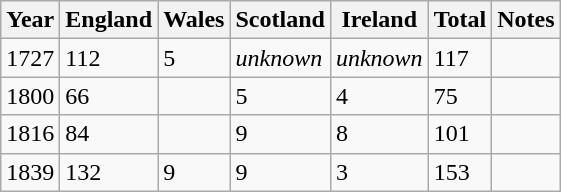<table class="wikitable">
<tr>
<th>Year</th>
<th>England</th>
<th>Wales</th>
<th>Scotland</th>
<th>Ireland</th>
<th>Total</th>
<th>Notes</th>
</tr>
<tr>
<td>1727</td>
<td>112</td>
<td>5</td>
<td><em>unknown</em></td>
<td><em>unknown</em></td>
<td>117</td>
<td></td>
</tr>
<tr>
<td>1800</td>
<td>66</td>
<td></td>
<td>5</td>
<td>4</td>
<td>75</td>
<td></td>
</tr>
<tr>
<td>1816</td>
<td>84</td>
<td></td>
<td>9</td>
<td>8</td>
<td>101</td>
<td></td>
</tr>
<tr>
<td>1839</td>
<td>132</td>
<td>9</td>
<td>9</td>
<td>3</td>
<td>153</td>
<td></td>
</tr>
</table>
